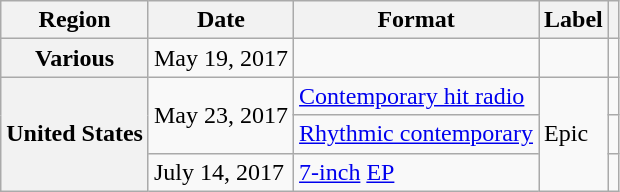<table class="wikitable sortable plainrowheaders">
<tr>
<th scope="col">Region</th>
<th scope="col">Date</th>
<th scope="col">Format</th>
<th scope="col">Label</th>
<th scope="col"></th>
</tr>
<tr>
<th scope="row">Various</th>
<td>May 19, 2017</td>
<td></td>
<td></td>
<td></td>
</tr>
<tr>
<th rowspan="3" scope="row">United States</th>
<td rowspan="2">May 23, 2017</td>
<td><a href='#'>Contemporary hit radio</a></td>
<td rowspan="3">Epic</td>
<td></td>
</tr>
<tr>
<td><a href='#'>Rhythmic contemporary</a></td>
<td></td>
</tr>
<tr>
<td>July 14, 2017</td>
<td><a href='#'>7-inch</a> <a href='#'>EP</a></td>
<td></td>
</tr>
</table>
